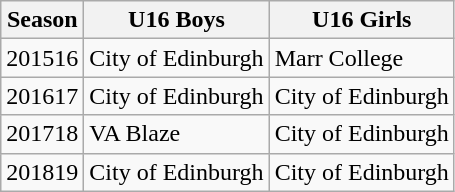<table class="wikitable sortable mw-collapsible mw-collapsed">
<tr>
<th>Season</th>
<th>U16 Boys</th>
<th>U16 Girls</th>
</tr>
<tr>
<td>201516</td>
<td>City of Edinburgh</td>
<td>Marr College</td>
</tr>
<tr>
<td>201617</td>
<td>City of Edinburgh</td>
<td>City of Edinburgh</td>
</tr>
<tr>
<td>201718</td>
<td>VA Blaze</td>
<td>City of Edinburgh</td>
</tr>
<tr>
<td>201819</td>
<td>City of Edinburgh</td>
<td>City of Edinburgh</td>
</tr>
</table>
